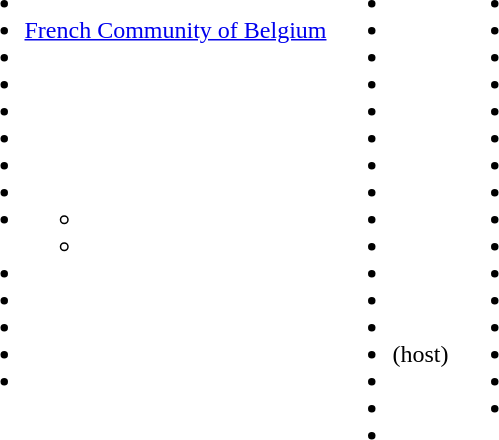<table>
<tr>
<td valign=top><br><ul><li></li><li> <a href='#'>French Community of Belgium</a></li><li></li><li></li><li></li><li></li><li></li><li></li><li><ul><li></li><li></li></ul></li><li></li><li></li><li></li><li></li><li></li></ul></td>
<td valign=top><br><ul><li></li><li></li><li></li><li></li><li></li><li></li><li></li><li></li><li></li><li></li><li></li><li></li><li></li><li> (host)</li><li></li><li></li><li></li></ul></td>
<td valign=top><br><ul><li></li><li></li><li></li><li></li><li></li><li></li><li></li><li></li><li></li><li></li><li></li><li></li><li></li><li></li><li></li><li></li></ul></td>
</tr>
</table>
